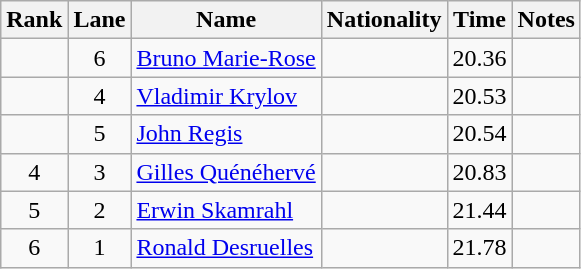<table class="wikitable sortable" style="text-align:center">
<tr>
<th>Rank</th>
<th>Lane</th>
<th>Name</th>
<th>Nationality</th>
<th>Time</th>
<th>Notes</th>
</tr>
<tr>
<td></td>
<td>6</td>
<td align="left"><a href='#'>Bruno Marie-Rose</a></td>
<td align=left></td>
<td>20.36</td>
<td></td>
</tr>
<tr>
<td></td>
<td>4</td>
<td align="left"><a href='#'>Vladimir Krylov</a></td>
<td align=left></td>
<td>20.53</td>
<td></td>
</tr>
<tr>
<td></td>
<td>5</td>
<td align="left"><a href='#'>John Regis</a></td>
<td align=left></td>
<td>20.54</td>
<td></td>
</tr>
<tr>
<td>4</td>
<td>3</td>
<td align="left"><a href='#'>Gilles Quénéhervé</a></td>
<td align=left></td>
<td>20.83</td>
<td></td>
</tr>
<tr>
<td>5</td>
<td>2</td>
<td align="left"><a href='#'>Erwin Skamrahl</a></td>
<td align=left></td>
<td>21.44</td>
<td></td>
</tr>
<tr>
<td>6</td>
<td>1</td>
<td align="left"><a href='#'>Ronald Desruelles</a></td>
<td align=left></td>
<td>21.78</td>
<td></td>
</tr>
</table>
